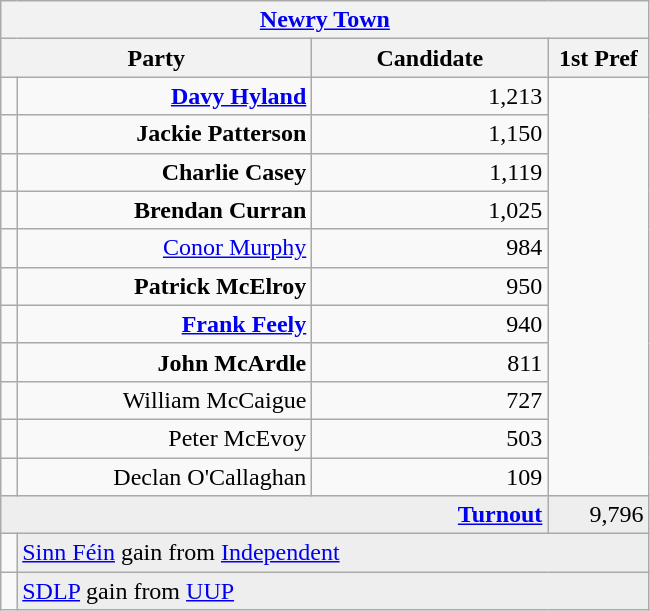<table class="wikitable">
<tr>
<th colspan="4" align="center"><a href='#'>Newry Town</a></th>
</tr>
<tr>
<th colspan="2" align="center" width=200>Party</th>
<th width=150>Candidate</th>
<th width=60>1st Pref</th>
</tr>
<tr>
<td></td>
<td align="right"><strong><a href='#'>Davy Hyland</a></strong></td>
<td align="right">1,213</td>
</tr>
<tr>
<td></td>
<td align="right"><strong>Jackie Patterson</strong></td>
<td align="right">1,150</td>
</tr>
<tr>
<td></td>
<td align="right"><strong>Charlie Casey</strong></td>
<td align="right">1,119</td>
</tr>
<tr>
<td></td>
<td align="right"><strong>Brendan Curran</strong></td>
<td align="right">1,025</td>
</tr>
<tr>
<td></td>
<td align="right"><a href='#'>Conor Murphy</a></td>
<td align="right">984</td>
</tr>
<tr>
<td></td>
<td align="right"><strong>Patrick McElroy</strong></td>
<td align="right">950</td>
</tr>
<tr>
<td></td>
<td align="right"><strong><a href='#'>Frank Feely</a></strong></td>
<td align="right">940</td>
</tr>
<tr>
<td></td>
<td align="right"><strong>John McArdle</strong></td>
<td align="right">811</td>
</tr>
<tr>
<td></td>
<td align="right">William McCaigue</td>
<td align="right">727</td>
</tr>
<tr>
<td></td>
<td align="right">Peter McEvoy</td>
<td align="right">503</td>
</tr>
<tr>
<td></td>
<td align="right">Declan O'Callaghan</td>
<td align="right">109</td>
</tr>
<tr bgcolor="EEEEEE">
<td colspan=3 align="right"><strong><a href='#'>Turnout</a></strong></td>
<td align="right">9,796</td>
</tr>
<tr>
<td bgcolor=></td>
<td colspan=3 bgcolor="EEEEEE"><a href='#'>Sinn Féin</a> gain from <a href='#'>Independent</a></td>
</tr>
<tr>
<td bgcolor=></td>
<td colspan=3 bgcolor="EEEEEE"><a href='#'>SDLP</a> gain from <a href='#'>UUP</a></td>
</tr>
</table>
